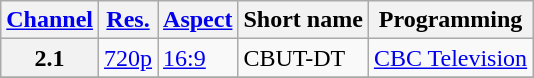<table class="wikitable">
<tr>
<th scope = "col"><a href='#'>Channel</a></th>
<th scope = "col"><a href='#'>Res.</a></th>
<th scope = "col"><a href='#'>Aspect</a></th>
<th scope = "col">Short name</th>
<th scope = "col">Programming</th>
</tr>
<tr>
<th scope = "row">2.1</th>
<td><a href='#'>720p</a></td>
<td><a href='#'>16:9</a></td>
<td>CBUT-DT</td>
<td><a href='#'>CBC Television</a></td>
</tr>
<tr>
</tr>
</table>
